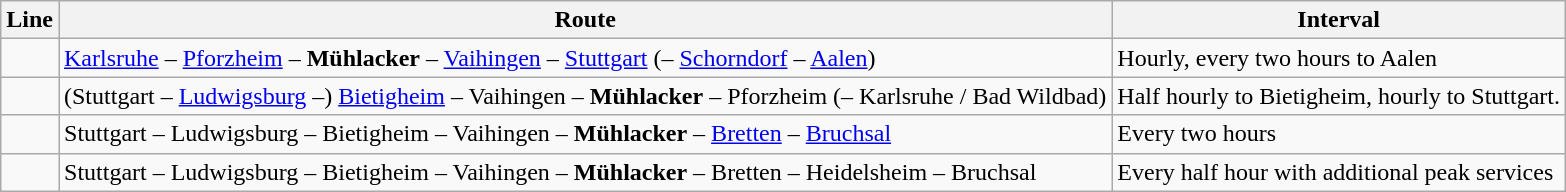<table class="wikitable">
<tr>
<th>Line</th>
<th>Route</th>
<th>Interval</th>
</tr>
<tr>
<td></td>
<td><a href='#'>Karlsruhe</a> – <a href='#'>Pforzheim</a> – <strong>Mühlacker</strong> – <a href='#'>Vaihingen</a> – <a href='#'>Stuttgart</a> (– <a href='#'>Schorndorf</a> – <a href='#'>Aalen</a>)</td>
<td>Hourly, every two hours to Aalen</td>
</tr>
<tr>
<td></td>
<td>(Stuttgart – <a href='#'>Ludwigsburg</a> –) <a href='#'>Bietigheim</a> – Vaihingen – <strong>Mühlacker</strong> – Pforzheim (–  Karlsruhe / Bad Wildbad)</td>
<td>Half hourly to Bietigheim, hourly to Stuttgart.</td>
</tr>
<tr>
<td align="center"></td>
<td>Stuttgart – Ludwigsburg – Bietigheim – Vaihingen – <strong>Mühlacker</strong> – <a href='#'>Bretten</a> – <a href='#'>Bruchsal</a></td>
<td>Every two hours</td>
</tr>
<tr>
<td></td>
<td>Stuttgart – Ludwigsburg – Bietigheim – Vaihingen – <strong>Mühlacker</strong> – Bretten – Heidelsheim – Bruchsal</td>
<td>Every half hour with additional peak services</td>
</tr>
</table>
